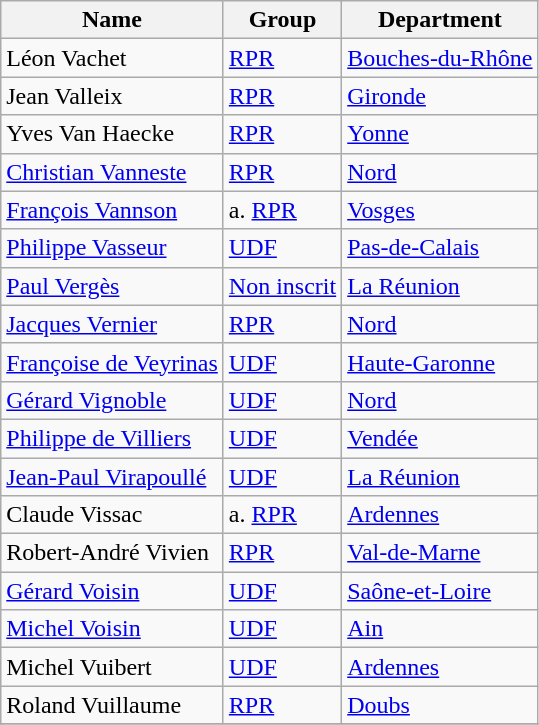<table class="wikitable alternance">
<tr>
<th>Name</th>
<th>Group</th>
<th>Department</th>
</tr>
<tr>
<td>Léon Vachet</td>
<td><a href='#'>RPR</a></td>
<td><a href='#'>Bouches-du-Rhône</a></td>
</tr>
<tr>
<td>Jean Valleix</td>
<td><a href='#'>RPR</a></td>
<td><a href='#'>Gironde</a></td>
</tr>
<tr>
<td>Yves Van Haecke</td>
<td><a href='#'>RPR</a></td>
<td><a href='#'>Yonne</a></td>
</tr>
<tr>
<td><a href='#'>Christian Vanneste</a></td>
<td><a href='#'>RPR</a></td>
<td><a href='#'>Nord</a></td>
</tr>
<tr>
<td><a href='#'>François Vannson</a></td>
<td>a. <a href='#'>RPR</a></td>
<td><a href='#'>Vosges</a></td>
</tr>
<tr>
<td><a href='#'>Philippe Vasseur</a></td>
<td><a href='#'>UDF</a></td>
<td><a href='#'>Pas-de-Calais</a></td>
</tr>
<tr>
<td><a href='#'>Paul Vergès</a></td>
<td><a href='#'>Non inscrit</a></td>
<td><a href='#'>La Réunion</a></td>
</tr>
<tr>
<td><a href='#'>Jacques Vernier</a></td>
<td><a href='#'>RPR</a></td>
<td><a href='#'>Nord</a></td>
</tr>
<tr>
<td><a href='#'>Françoise de Veyrinas</a></td>
<td><a href='#'>UDF</a></td>
<td><a href='#'>Haute-Garonne</a></td>
</tr>
<tr>
<td><a href='#'>Gérard Vignoble</a></td>
<td><a href='#'>UDF</a></td>
<td><a href='#'>Nord</a></td>
</tr>
<tr>
<td><a href='#'>Philippe de Villiers</a></td>
<td><a href='#'>UDF</a></td>
<td><a href='#'>Vendée</a></td>
</tr>
<tr>
<td><a href='#'>Jean-Paul Virapoullé</a></td>
<td><a href='#'>UDF</a></td>
<td><a href='#'>La Réunion</a></td>
</tr>
<tr>
<td>Claude Vissac</td>
<td>a. <a href='#'>RPR</a></td>
<td><a href='#'>Ardennes</a></td>
</tr>
<tr>
<td>Robert-André Vivien</td>
<td><a href='#'>RPR</a></td>
<td><a href='#'>Val-de-Marne</a></td>
</tr>
<tr>
<td><a href='#'>Gérard Voisin</a></td>
<td><a href='#'>UDF</a></td>
<td><a href='#'>Saône-et-Loire</a></td>
</tr>
<tr>
<td><a href='#'>Michel Voisin</a></td>
<td><a href='#'>UDF</a></td>
<td><a href='#'>Ain</a></td>
</tr>
<tr>
<td>Michel Vuibert</td>
<td><a href='#'>UDF</a></td>
<td><a href='#'>Ardennes</a></td>
</tr>
<tr>
<td>Roland Vuillaume</td>
<td><a href='#'>RPR</a></td>
<td><a href='#'>Doubs</a></td>
</tr>
<tr>
</tr>
</table>
